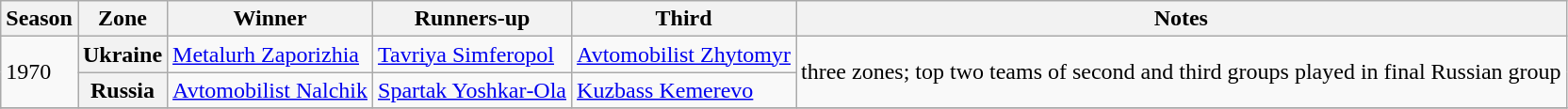<table class="wikitable">
<tr>
<th>Season</th>
<th>Zone</th>
<th>Winner</th>
<th>Runners-up</th>
<th>Third</th>
<th>Notes</th>
</tr>
<tr>
<td rowspan=2>1970</td>
<th>Ukraine</th>
<td><a href='#'>Metalurh Zaporizhia</a></td>
<td><a href='#'>Tavriya Simferopol</a></td>
<td><a href='#'>Avtomobilist Zhytomyr</a></td>
<td rowspan=2>three zones; top two teams of second and third groups played in final Russian group</td>
</tr>
<tr>
<th>Russia</th>
<td><a href='#'>Avtomobilist Nalchik</a></td>
<td><a href='#'>Spartak Yoshkar‑Ola</a></td>
<td><a href='#'>Kuzbass Kemerevo</a></td>
</tr>
<tr>
</tr>
</table>
